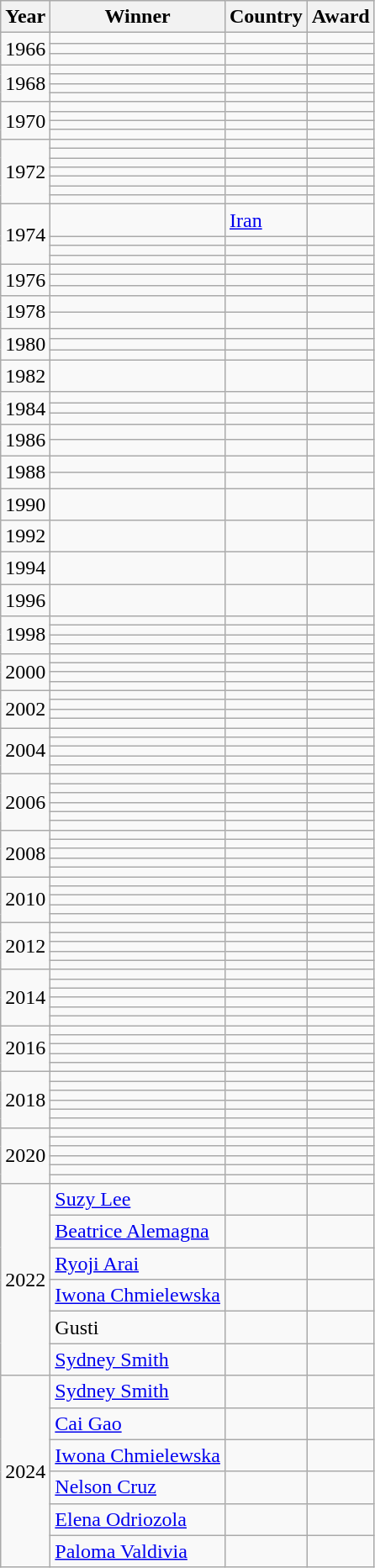<table class="wikitable sortable">
<tr>
<th scope="col">Year</th>
<th scope="col">Winner</th>
<th scope="col">Country</th>
<th scope="col">Award</th>
</tr>
<tr>
<td rowspan="3" scope="row">1966</td>
<td></td>
<td></td>
<td></td>
</tr>
<tr>
<td></td>
<td></td>
<td></td>
</tr>
<tr>
<td></td>
<td></td>
<td></td>
</tr>
<tr>
<td rowspan="4" scope="row">1968</td>
<td></td>
<td></td>
<td></td>
</tr>
<tr>
<td></td>
<td></td>
<td></td>
</tr>
<tr>
<td></td>
<td></td>
<td></td>
</tr>
<tr>
<td></td>
<td></td>
<td></td>
</tr>
<tr>
<td rowspan="4" scope="row">1970</td>
<td></td>
<td></td>
<td></td>
</tr>
<tr>
<td></td>
<td></td>
<td></td>
</tr>
<tr>
<td></td>
<td></td>
<td></td>
</tr>
<tr>
<td></td>
<td></td>
<td></td>
</tr>
<tr>
<td rowspan="7" scope="row">1972</td>
<td></td>
<td></td>
<td></td>
</tr>
<tr>
<td></td>
<td></td>
<td></td>
</tr>
<tr>
<td></td>
<td></td>
<td></td>
</tr>
<tr>
<td></td>
<td></td>
<td></td>
</tr>
<tr>
<td></td>
<td></td>
<td></td>
</tr>
<tr>
<td></td>
<td></td>
<td></td>
</tr>
<tr>
<td></td>
<td></td>
<td></td>
</tr>
<tr>
<td rowspan="4" scope="row">1974</td>
<td></td>
<td> <a href='#'>Iran</a></td>
<td></td>
</tr>
<tr>
<td></td>
<td></td>
<td></td>
</tr>
<tr>
<td></td>
<td></td>
<td></td>
</tr>
<tr>
<td></td>
<td></td>
<td></td>
</tr>
<tr>
<td rowspan="3" scope="row">1976</td>
<td></td>
<td></td>
<td></td>
</tr>
<tr>
<td></td>
<td></td>
<td></td>
</tr>
<tr>
<td></td>
<td></td>
<td></td>
</tr>
<tr>
<td rowspan="2" scope="row">1978</td>
<td></td>
<td></td>
<td></td>
</tr>
<tr>
<td></td>
<td></td>
<td></td>
</tr>
<tr>
<td rowspan="3" scope="row">1980</td>
<td></td>
<td></td>
<td></td>
</tr>
<tr>
<td></td>
<td></td>
<td></td>
</tr>
<tr>
<td></td>
<td></td>
<td></td>
</tr>
<tr>
<td scope="row">1982</td>
<td></td>
<td></td>
<td></td>
</tr>
<tr>
<td rowspan="3" scope="row">1984</td>
<td></td>
<td></td>
<td></td>
</tr>
<tr>
<td></td>
<td></td>
<td></td>
</tr>
<tr>
<td></td>
<td></td>
<td></td>
</tr>
<tr>
<td rowspan="2" scope="row">1986</td>
<td></td>
<td></td>
<td></td>
</tr>
<tr>
<td></td>
<td></td>
<td></td>
</tr>
<tr>
<td rowspan="2"scope="row">1988</td>
<td></td>
<td></td>
<td></td>
</tr>
<tr>
<td></td>
<td></td>
<td></td>
</tr>
<tr>
<td scope="row">1990</td>
<td></td>
<td></td>
<td></td>
</tr>
<tr>
<td scope="row">1992</td>
<td></td>
<td></td>
<td></td>
</tr>
<tr>
<td scope="row">1994</td>
<td></td>
<td></td>
<td></td>
</tr>
<tr>
<td scope="row">1996</td>
<td></td>
<td></td>
<td></td>
</tr>
<tr>
<td rowspan="4" scope="row">1998</td>
<td></td>
<td></td>
<td></td>
</tr>
<tr>
<td></td>
<td></td>
<td></td>
</tr>
<tr>
<td></td>
<td></td>
<td></td>
</tr>
<tr>
<td></td>
<td></td>
<td></td>
</tr>
<tr>
<td rowspan="4" scope="row">2000</td>
<td></td>
<td></td>
<td></td>
</tr>
<tr>
<td></td>
<td></td>
<td></td>
</tr>
<tr>
<td></td>
<td></td>
<td></td>
</tr>
<tr>
<td></td>
<td></td>
<td></td>
</tr>
<tr>
<td rowspan="4" scope="row">2002</td>
<td></td>
<td></td>
<td></td>
</tr>
<tr>
<td></td>
<td></td>
<td></td>
</tr>
<tr>
<td></td>
<td></td>
<td></td>
</tr>
<tr>
<td></td>
<td></td>
<td></td>
</tr>
<tr>
<td rowspan="5" scope="row">2004</td>
<td></td>
<td></td>
<td></td>
</tr>
<tr>
<td></td>
<td></td>
<td></td>
</tr>
<tr>
<td></td>
<td></td>
<td></td>
</tr>
<tr>
<td></td>
<td></td>
<td></td>
</tr>
<tr>
<td></td>
<td></td>
<td></td>
</tr>
<tr>
<td rowspan="6" scope="row">2006</td>
<td></td>
<td></td>
<td></td>
</tr>
<tr>
<td></td>
<td></td>
<td></td>
</tr>
<tr>
<td></td>
<td></td>
<td></td>
</tr>
<tr>
<td></td>
<td></td>
<td></td>
</tr>
<tr>
<td></td>
<td></td>
<td></td>
</tr>
<tr>
<td></td>
<td></td>
<td></td>
</tr>
<tr>
<td rowspan="5" scope="row">2008</td>
<td></td>
<td></td>
<td></td>
</tr>
<tr>
<td></td>
<td></td>
<td></td>
</tr>
<tr>
<td></td>
<td></td>
<td></td>
</tr>
<tr>
<td></td>
<td></td>
<td></td>
</tr>
<tr>
<td></td>
<td></td>
<td></td>
</tr>
<tr>
<td rowspan="5" scope="row">2010</td>
<td></td>
<td></td>
<td></td>
</tr>
<tr>
<td></td>
<td></td>
<td></td>
</tr>
<tr>
<td></td>
<td></td>
<td></td>
</tr>
<tr>
<td></td>
<td></td>
<td></td>
</tr>
<tr>
<td></td>
<td></td>
<td></td>
</tr>
<tr>
<td rowspan="5" scope="row">2012</td>
<td></td>
<td></td>
<td></td>
</tr>
<tr>
<td></td>
<td></td>
<td></td>
</tr>
<tr>
<td></td>
<td></td>
<td></td>
</tr>
<tr>
<td></td>
<td></td>
<td></td>
</tr>
<tr>
<td></td>
<td></td>
<td></td>
</tr>
<tr>
<td rowspan="6" scope="row">2014</td>
<td></td>
<td></td>
<td></td>
</tr>
<tr>
<td></td>
<td></td>
<td></td>
</tr>
<tr>
<td></td>
<td></td>
<td></td>
</tr>
<tr>
<td></td>
<td></td>
<td></td>
</tr>
<tr>
<td></td>
<td></td>
<td></td>
</tr>
<tr>
<td></td>
<td></td>
<td></td>
</tr>
<tr>
<td rowspan="5" scope="row">2016</td>
<td></td>
<td></td>
<td></td>
</tr>
<tr>
<td></td>
<td></td>
<td></td>
</tr>
<tr>
<td></td>
<td></td>
<td></td>
</tr>
<tr>
<td></td>
<td></td>
<td></td>
</tr>
<tr>
<td></td>
<td></td>
<td></td>
</tr>
<tr>
<td rowspan="6" scope="row">2018</td>
<td></td>
<td></td>
<td></td>
</tr>
<tr>
<td></td>
<td></td>
<td></td>
</tr>
<tr>
<td></td>
<td></td>
<td></td>
</tr>
<tr>
<td></td>
<td></td>
<td></td>
</tr>
<tr>
<td></td>
<td></td>
<td></td>
</tr>
<tr>
<td></td>
<td></td>
<td></td>
</tr>
<tr>
<td rowspan="6" scope="row">2020</td>
<td></td>
<td></td>
<td></td>
</tr>
<tr>
<td></td>
<td></td>
<td></td>
</tr>
<tr>
<td></td>
<td></td>
<td></td>
</tr>
<tr>
<td></td>
<td></td>
<td></td>
</tr>
<tr>
<td></td>
<td></td>
<td></td>
</tr>
<tr>
<td></td>
<td></td>
<td></td>
</tr>
<tr>
<td rowspan="6">2022</td>
<td><a href='#'>Suzy Lee</a></td>
<td></td>
<td></td>
</tr>
<tr>
<td><a href='#'>Beatrice Alemagna</a></td>
<td></td>
<td></td>
</tr>
<tr>
<td><a href='#'>Ryoji Arai</a></td>
<td></td>
<td></td>
</tr>
<tr>
<td><a href='#'>Iwona Chmielewska</a></td>
<td></td>
<td></td>
</tr>
<tr>
<td>Gusti</td>
<td></td>
<td></td>
</tr>
<tr>
<td><a href='#'>Sydney Smith</a></td>
<td></td>
<td></td>
</tr>
<tr>
<td rowspan="6">2024</td>
<td><a href='#'>Sydney Smith</a></td>
<td></td>
<td></td>
</tr>
<tr>
<td><a href='#'>Cai Gao</a></td>
<td></td>
<td></td>
</tr>
<tr>
<td><a href='#'>Iwona Chmielewska</a></td>
<td></td>
<td></td>
</tr>
<tr>
<td><a href='#'>Nelson Cruz</a></td>
<td></td>
<td></td>
</tr>
<tr>
<td><a href='#'>Elena Odriozola</a></td>
<td></td>
<td></td>
</tr>
<tr>
<td><a href='#'>Paloma Valdivia</a></td>
<td></td>
<td></td>
</tr>
</table>
